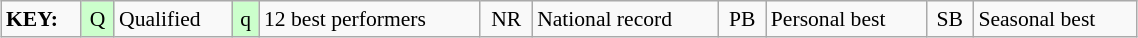<table class="wikitable" style="margin:0.5em auto; font-size:90%;position:relative;" width=60%>
<tr>
<td><strong>KEY:</strong></td>
<td bgcolor=ccffcc align=center>Q</td>
<td>Qualified</td>
<td bgcolor=ccffcc align=center>q</td>
<td>12 best performers</td>
<td align=center>NR</td>
<td>National record</td>
<td align=center>PB</td>
<td>Personal best</td>
<td align=center>SB</td>
<td>Seasonal best</td>
</tr>
</table>
